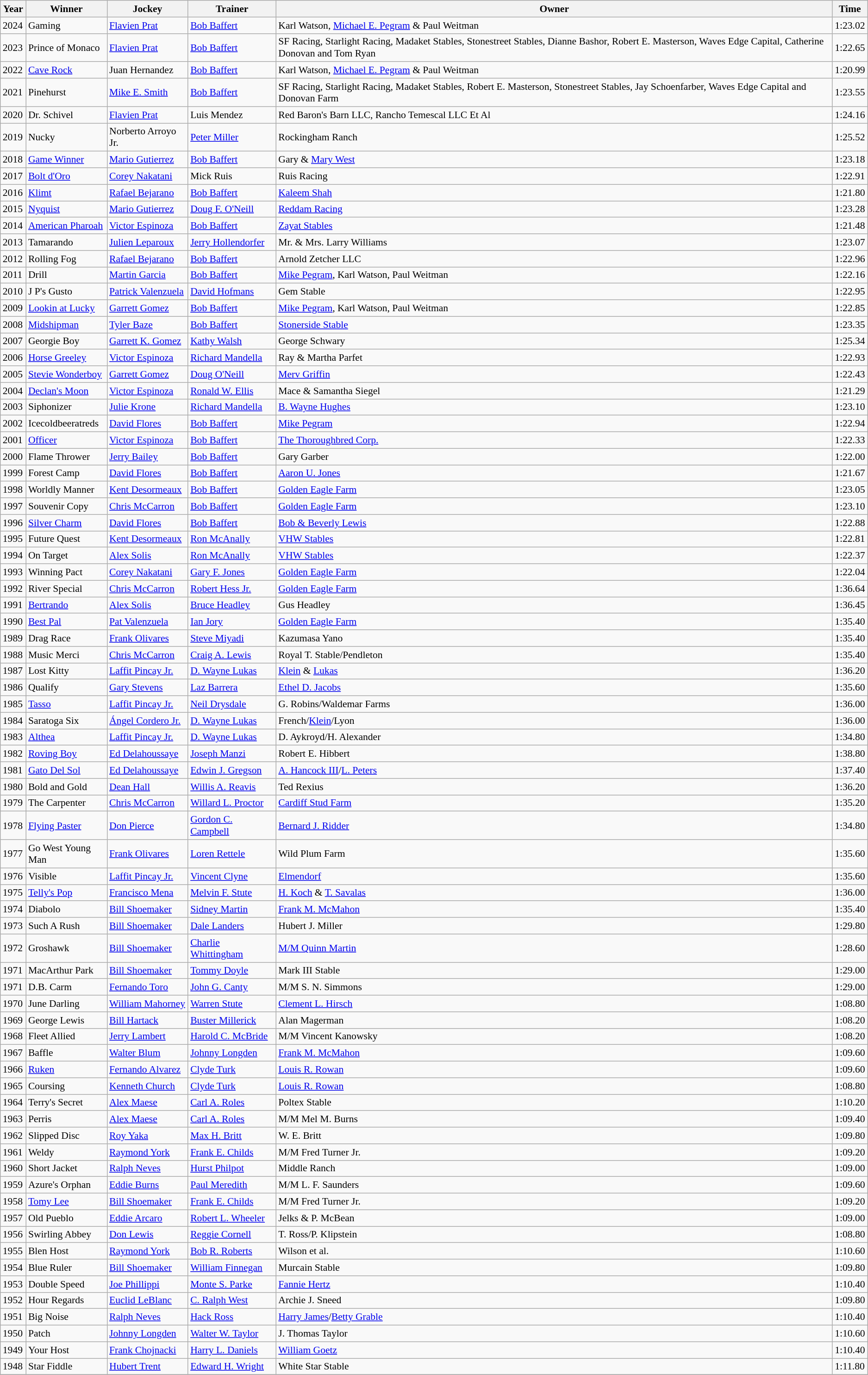<table class="wikitable sortable" style="font-size:90%">
<tr>
<th style="width:30px">Year<br></th>
<th style="width:110px">Winner<br></th>
<th style="width:110px">Jockey<br></th>
<th style="width:120px">Trainer<br></th>
<th>Owner<br></th>
<th style="width:25px">Time<br></th>
</tr>
<tr>
<td>2024</td>
<td>Gaming</td>
<td><a href='#'>Flavien Prat</a></td>
<td><a href='#'>Bob Baffert</a></td>
<td>Karl Watson, <a href='#'>Michael E. Pegram</a> & Paul Weitman</td>
<td>1:23.02</td>
</tr>
<tr>
<td>2023</td>
<td>Prince of Monaco</td>
<td><a href='#'>Flavien Prat</a></td>
<td><a href='#'>Bob Baffert</a></td>
<td>SF Racing, Starlight Racing, Madaket Stables, Stonestreet Stables, Dianne Bashor, Robert E. Masterson, Waves Edge Capital, Catherine Donovan and Tom Ryan</td>
<td>1:22.65</td>
</tr>
<tr>
<td>2022</td>
<td><a href='#'>Cave Rock</a></td>
<td>Juan Hernandez</td>
<td><a href='#'>Bob Baffert</a></td>
<td>Karl Watson, <a href='#'>Michael E. Pegram</a> & Paul Weitman</td>
<td>1:20.99</td>
</tr>
<tr>
<td>2021</td>
<td>Pinehurst</td>
<td><a href='#'>Mike E. Smith</a></td>
<td><a href='#'>Bob Baffert</a></td>
<td>SF Racing, Starlight Racing, Madaket Stables, Robert E. Masterson, Stonestreet Stables, Jay Schoenfarber, Waves Edge Capital and Donovan Farm</td>
<td>1:23.55</td>
</tr>
<tr>
<td>2020</td>
<td>Dr. Schivel</td>
<td><a href='#'>Flavien Prat</a></td>
<td>Luis Mendez</td>
<td>Red Baron's Barn LLC, Rancho Temescal LLC Et Al</td>
<td>1:24.16</td>
</tr>
<tr>
<td>2019</td>
<td>Nucky</td>
<td>Norberto Arroyo Jr.</td>
<td><a href='#'>Peter Miller</a></td>
<td>Rockingham Ranch</td>
<td>1:25.52</td>
</tr>
<tr>
<td>2018</td>
<td><a href='#'>Game Winner</a></td>
<td><a href='#'>Mario Gutierrez</a></td>
<td><a href='#'>Bob Baffert</a></td>
<td>Gary & <a href='#'>Mary West</a></td>
<td>1:23.18</td>
</tr>
<tr>
<td>2017</td>
<td><a href='#'>Bolt d'Oro</a></td>
<td><a href='#'>Corey Nakatani</a></td>
<td>Mick Ruis</td>
<td>Ruis Racing</td>
<td>1:22.91</td>
</tr>
<tr>
<td>2016</td>
<td><a href='#'>Klimt</a></td>
<td><a href='#'>Rafael Bejarano</a></td>
<td><a href='#'>Bob Baffert</a></td>
<td><a href='#'>Kaleem Shah</a></td>
<td>1:21.80</td>
</tr>
<tr>
<td>2015</td>
<td><a href='#'>Nyquist</a></td>
<td><a href='#'>Mario Gutierrez</a></td>
<td><a href='#'>Doug F. O'Neill</a></td>
<td><a href='#'>Reddam Racing</a></td>
<td>1:23.28</td>
</tr>
<tr>
<td>2014</td>
<td><a href='#'>American Pharoah</a></td>
<td><a href='#'>Victor Espinoza</a></td>
<td><a href='#'>Bob Baffert</a></td>
<td><a href='#'>Zayat Stables</a></td>
<td>1:21.48</td>
</tr>
<tr>
<td>2013</td>
<td>Tamarando</td>
<td><a href='#'>Julien Leparoux</a></td>
<td><a href='#'>Jerry Hollendorfer</a></td>
<td>Mr. & Mrs. Larry Williams</td>
<td>1:23.07</td>
</tr>
<tr>
<td>2012</td>
<td>Rolling Fog</td>
<td><a href='#'>Rafael Bejarano</a></td>
<td><a href='#'>Bob Baffert</a></td>
<td>Arnold Zetcher LLC</td>
<td>1:22.96</td>
</tr>
<tr>
<td>2011</td>
<td>Drill</td>
<td><a href='#'>Martin Garcia</a></td>
<td><a href='#'>Bob Baffert</a></td>
<td><a href='#'>Mike Pegram</a>, Karl Watson, Paul Weitman</td>
<td>1:22.16</td>
</tr>
<tr>
<td>2010</td>
<td>J P's Gusto</td>
<td><a href='#'>Patrick Valenzuela</a></td>
<td><a href='#'>David Hofmans</a></td>
<td>Gem Stable</td>
<td>1:22.95</td>
</tr>
<tr>
<td>2009</td>
<td><a href='#'>Lookin at Lucky</a></td>
<td><a href='#'>Garrett Gomez</a></td>
<td><a href='#'>Bob Baffert</a></td>
<td><a href='#'>Mike Pegram</a>, Karl Watson, Paul Weitman</td>
<td>1:22.85</td>
</tr>
<tr>
<td>2008</td>
<td><a href='#'>Midshipman</a></td>
<td><a href='#'>Tyler Baze</a></td>
<td><a href='#'>Bob Baffert</a></td>
<td><a href='#'>Stonerside Stable</a></td>
<td>1:23.35</td>
</tr>
<tr>
<td>2007</td>
<td>Georgie Boy</td>
<td><a href='#'>Garrett K. Gomez</a></td>
<td><a href='#'>Kathy Walsh</a></td>
<td>George Schwary</td>
<td>1:25.34</td>
</tr>
<tr>
<td>2006</td>
<td><a href='#'>Horse Greeley</a></td>
<td><a href='#'>Victor Espinoza</a></td>
<td><a href='#'>Richard Mandella</a></td>
<td>Ray & Martha Parfet</td>
<td>1:22.93</td>
</tr>
<tr>
<td>2005</td>
<td><a href='#'>Stevie Wonderboy</a></td>
<td><a href='#'>Garrett Gomez</a></td>
<td><a href='#'>Doug O'Neill</a></td>
<td><a href='#'>Merv Griffin</a></td>
<td>1:22.43</td>
</tr>
<tr>
<td>2004</td>
<td><a href='#'>Declan's Moon</a></td>
<td><a href='#'>Victor Espinoza</a></td>
<td><a href='#'>Ronald W. Ellis</a></td>
<td>Mace & Samantha Siegel</td>
<td>1:21.29</td>
</tr>
<tr>
<td>2003</td>
<td>Siphonizer</td>
<td><a href='#'>Julie Krone</a></td>
<td><a href='#'>Richard Mandella</a></td>
<td><a href='#'>B. Wayne Hughes</a></td>
<td>1:23.10</td>
</tr>
<tr>
<td>2002</td>
<td>Icecoldbeeratreds</td>
<td><a href='#'>David Flores</a></td>
<td><a href='#'>Bob Baffert</a></td>
<td><a href='#'>Mike Pegram</a></td>
<td>1:22.94</td>
</tr>
<tr>
<td>2001</td>
<td><a href='#'>Officer</a></td>
<td><a href='#'>Victor Espinoza</a></td>
<td><a href='#'>Bob Baffert</a></td>
<td><a href='#'>The Thoroughbred Corp.</a></td>
<td>1:22.33</td>
</tr>
<tr>
<td>2000</td>
<td>Flame Thrower</td>
<td><a href='#'>Jerry Bailey</a></td>
<td><a href='#'>Bob Baffert</a></td>
<td>Gary Garber</td>
<td>1:22.00</td>
</tr>
<tr>
<td>1999</td>
<td>Forest Camp</td>
<td><a href='#'>David Flores</a></td>
<td><a href='#'>Bob Baffert</a></td>
<td><a href='#'>Aaron U. Jones</a></td>
<td>1:21.67</td>
</tr>
<tr>
<td>1998</td>
<td>Worldly Manner</td>
<td><a href='#'>Kent Desormeaux</a></td>
<td><a href='#'>Bob Baffert</a></td>
<td><a href='#'>Golden Eagle Farm</a></td>
<td>1:23.05</td>
</tr>
<tr>
<td>1997</td>
<td>Souvenir Copy</td>
<td><a href='#'>Chris McCarron</a></td>
<td><a href='#'>Bob Baffert</a></td>
<td><a href='#'>Golden Eagle Farm</a></td>
<td>1:23.10</td>
</tr>
<tr>
<td>1996</td>
<td><a href='#'>Silver Charm</a></td>
<td><a href='#'>David Flores</a></td>
<td><a href='#'>Bob Baffert</a></td>
<td><a href='#'>Bob & Beverly Lewis</a></td>
<td>1:22.88</td>
</tr>
<tr>
<td>1995</td>
<td>Future Quest</td>
<td><a href='#'>Kent Desormeaux</a></td>
<td><a href='#'>Ron McAnally</a></td>
<td><a href='#'>VHW Stables</a></td>
<td>1:22.81</td>
</tr>
<tr>
<td>1994</td>
<td>On Target</td>
<td><a href='#'>Alex Solis</a></td>
<td><a href='#'>Ron McAnally</a></td>
<td><a href='#'>VHW Stables</a></td>
<td>1:22.37</td>
</tr>
<tr>
<td>1993</td>
<td>Winning Pact</td>
<td><a href='#'>Corey Nakatani</a></td>
<td><a href='#'>Gary F. Jones</a></td>
<td><a href='#'>Golden Eagle Farm</a></td>
<td>1:22.04</td>
</tr>
<tr>
<td>1992</td>
<td>River Special</td>
<td><a href='#'>Chris McCarron</a></td>
<td><a href='#'>Robert Hess Jr.</a></td>
<td><a href='#'>Golden Eagle Farm</a></td>
<td>1:36.64</td>
</tr>
<tr>
<td>1991</td>
<td><a href='#'>Bertrando</a></td>
<td><a href='#'>Alex Solis</a></td>
<td><a href='#'>Bruce Headley</a></td>
<td>Gus Headley</td>
<td>1:36.45</td>
</tr>
<tr>
<td>1990</td>
<td><a href='#'>Best Pal</a></td>
<td><a href='#'>Pat Valenzuela</a></td>
<td><a href='#'>Ian Jory</a></td>
<td><a href='#'>Golden Eagle Farm</a></td>
<td>1:35.40</td>
</tr>
<tr>
<td>1989</td>
<td>Drag Race</td>
<td><a href='#'>Frank Olivares</a></td>
<td><a href='#'>Steve Miyadi</a></td>
<td>Kazumasa Yano</td>
<td>1:35.40</td>
</tr>
<tr>
<td>1988</td>
<td>Music Merci</td>
<td><a href='#'>Chris McCarron</a></td>
<td><a href='#'>Craig A. Lewis</a></td>
<td>Royal T. Stable/Pendleton</td>
<td>1:35.40</td>
</tr>
<tr>
<td>1987</td>
<td>Lost Kitty</td>
<td><a href='#'>Laffit Pincay Jr.</a></td>
<td><a href='#'>D. Wayne Lukas</a></td>
<td><a href='#'>Klein</a> & <a href='#'>Lukas</a></td>
<td>1:36.20</td>
</tr>
<tr>
<td>1986</td>
<td>Qualify</td>
<td><a href='#'>Gary Stevens</a></td>
<td><a href='#'>Laz Barrera</a></td>
<td><a href='#'>Ethel D. Jacobs</a></td>
<td>1:35.60</td>
</tr>
<tr>
<td>1985</td>
<td><a href='#'>Tasso</a></td>
<td><a href='#'>Laffit Pincay Jr.</a></td>
<td><a href='#'>Neil Drysdale</a></td>
<td>G. Robins/Waldemar Farms</td>
<td>1:36.00</td>
</tr>
<tr>
<td>1984</td>
<td>Saratoga Six</td>
<td><a href='#'>Ángel Cordero Jr.</a></td>
<td><a href='#'>D. Wayne Lukas</a></td>
<td>French/<a href='#'>Klein</a>/Lyon</td>
<td>1:36.00</td>
</tr>
<tr>
<td>1983</td>
<td><a href='#'>Althea</a></td>
<td><a href='#'>Laffit Pincay Jr.</a></td>
<td><a href='#'>D. Wayne Lukas</a></td>
<td>D. Aykroyd/H. Alexander</td>
<td>1:34.80</td>
</tr>
<tr>
<td>1982</td>
<td><a href='#'>Roving Boy</a></td>
<td><a href='#'>Ed Delahoussaye</a></td>
<td><a href='#'>Joseph Manzi</a></td>
<td>Robert E. Hibbert</td>
<td>1:38.80</td>
</tr>
<tr>
<td>1981</td>
<td><a href='#'>Gato Del Sol</a></td>
<td><a href='#'>Ed Delahoussaye</a></td>
<td><a href='#'>Edwin J. Gregson</a></td>
<td><a href='#'>A. Hancock III</a>/<a href='#'>L. Peters</a></td>
<td>1:37.40</td>
</tr>
<tr>
<td>1980</td>
<td>Bold and Gold</td>
<td><a href='#'>Dean Hall</a></td>
<td><a href='#'>Willis A. Reavis</a></td>
<td>Ted Rexius</td>
<td>1:36.20</td>
</tr>
<tr>
<td>1979</td>
<td>The Carpenter</td>
<td><a href='#'>Chris McCarron</a></td>
<td><a href='#'>Willard L. Proctor</a></td>
<td><a href='#'>Cardiff Stud Farm</a></td>
<td>1:35.20</td>
</tr>
<tr>
<td>1978</td>
<td><a href='#'>Flying Paster</a></td>
<td><a href='#'>Don Pierce</a></td>
<td><a href='#'>Gordon C. Campbell</a></td>
<td><a href='#'>Bernard J. Ridder</a></td>
<td>1:34.80</td>
</tr>
<tr>
<td>1977</td>
<td>Go West Young Man</td>
<td><a href='#'>Frank Olivares</a></td>
<td><a href='#'>Loren Rettele</a></td>
<td>Wild Plum Farm</td>
<td>1:35.60</td>
</tr>
<tr>
<td>1976</td>
<td>Visible</td>
<td><a href='#'>Laffit Pincay Jr.</a></td>
<td><a href='#'>Vincent Clyne</a></td>
<td><a href='#'>Elmendorf</a></td>
<td>1:35.60</td>
</tr>
<tr>
<td>1975</td>
<td><a href='#'>Telly's Pop</a></td>
<td><a href='#'>Francisco Mena</a></td>
<td><a href='#'>Melvin F. Stute</a></td>
<td><a href='#'>H. Koch</a> & <a href='#'>T. Savalas</a></td>
<td>1:36.00</td>
</tr>
<tr>
<td>1974</td>
<td>Diabolo</td>
<td><a href='#'>Bill Shoemaker</a></td>
<td><a href='#'>Sidney Martin</a></td>
<td><a href='#'>Frank M. McMahon</a></td>
<td>1:35.40</td>
</tr>
<tr>
<td>1973</td>
<td>Such A Rush</td>
<td><a href='#'>Bill Shoemaker</a></td>
<td><a href='#'>Dale Landers</a></td>
<td>Hubert J. Miller</td>
<td>1:29.80</td>
</tr>
<tr>
<td>1972</td>
<td>Groshawk</td>
<td><a href='#'>Bill Shoemaker</a></td>
<td><a href='#'>Charlie Whittingham</a></td>
<td><a href='#'>M/M Quinn Martin</a></td>
<td>1:28.60</td>
</tr>
<tr>
<td>1971</td>
<td>MacArthur Park</td>
<td><a href='#'>Bill Shoemaker</a></td>
<td><a href='#'>Tommy Doyle</a></td>
<td>Mark III Stable</td>
<td>1:29.00</td>
</tr>
<tr>
<td>1971</td>
<td>D.B. Carm</td>
<td><a href='#'>Fernando Toro</a></td>
<td><a href='#'>John G. Canty</a></td>
<td>M/M S. N. Simmons</td>
<td>1:29.00</td>
</tr>
<tr>
<td>1970</td>
<td>June Darling</td>
<td><a href='#'>William Mahorney</a></td>
<td><a href='#'>Warren Stute</a></td>
<td><a href='#'>Clement L. Hirsch</a></td>
<td>1:08.80</td>
</tr>
<tr>
<td>1969</td>
<td>George Lewis</td>
<td><a href='#'>Bill Hartack</a></td>
<td><a href='#'>Buster Millerick</a></td>
<td>Alan Magerman</td>
<td>1:08.20</td>
</tr>
<tr>
<td>1968</td>
<td>Fleet Allied</td>
<td><a href='#'>Jerry Lambert</a></td>
<td><a href='#'>Harold C. McBride</a></td>
<td>M/M Vincent Kanowsky</td>
<td>1:08.20</td>
</tr>
<tr>
<td>1967</td>
<td>Baffle</td>
<td><a href='#'>Walter Blum</a></td>
<td><a href='#'>Johnny Longden</a></td>
<td><a href='#'>Frank M. McMahon</a></td>
<td>1:09.60</td>
</tr>
<tr>
<td>1966</td>
<td><a href='#'>Ruken</a></td>
<td><a href='#'>Fernando Alvarez</a></td>
<td><a href='#'>Clyde Turk</a></td>
<td><a href='#'>Louis R. Rowan</a></td>
<td>1:09.60</td>
</tr>
<tr>
<td>1965</td>
<td>Coursing</td>
<td><a href='#'>Kenneth Church</a></td>
<td><a href='#'>Clyde Turk</a></td>
<td><a href='#'>Louis R. Rowan</a></td>
<td>1:08.80</td>
</tr>
<tr>
<td>1964</td>
<td>Terry's Secret</td>
<td><a href='#'>Alex Maese</a></td>
<td><a href='#'>Carl A. Roles</a></td>
<td>Poltex Stable</td>
<td>1:10.20</td>
</tr>
<tr>
<td>1963</td>
<td>Perris</td>
<td><a href='#'>Alex Maese</a></td>
<td><a href='#'>Carl A. Roles</a></td>
<td>M/M Mel M. Burns</td>
<td>1:09.40</td>
</tr>
<tr>
<td>1962</td>
<td>Slipped Disc</td>
<td><a href='#'>Roy Yaka</a></td>
<td><a href='#'>Max H. Britt</a></td>
<td>W. E. Britt</td>
<td>1:09.80</td>
</tr>
<tr>
<td>1961</td>
<td>Weldy</td>
<td><a href='#'>Raymond York</a></td>
<td><a href='#'>Frank E. Childs</a></td>
<td>M/M Fred Turner Jr.</td>
<td>1:09.20</td>
</tr>
<tr>
<td>1960</td>
<td>Short Jacket</td>
<td><a href='#'>Ralph Neves</a></td>
<td><a href='#'>Hurst Philpot</a></td>
<td>Middle Ranch</td>
<td>1:09.00</td>
</tr>
<tr>
<td>1959</td>
<td>Azure's Orphan</td>
<td><a href='#'>Eddie Burns</a></td>
<td><a href='#'>Paul Meredith</a></td>
<td>M/M L. F. Saunders</td>
<td>1:09.60</td>
</tr>
<tr>
<td>1958</td>
<td><a href='#'>Tomy Lee</a></td>
<td><a href='#'>Bill Shoemaker</a></td>
<td><a href='#'>Frank E. Childs</a></td>
<td>M/M Fred Turner Jr.</td>
<td>1:09.20</td>
</tr>
<tr>
<td>1957</td>
<td>Old Pueblo</td>
<td><a href='#'>Eddie Arcaro</a></td>
<td><a href='#'>Robert L. Wheeler</a></td>
<td>Jelks & P. McBean</td>
<td>1:09.00</td>
</tr>
<tr>
<td>1956</td>
<td>Swirling Abbey</td>
<td><a href='#'>Don Lewis</a></td>
<td><a href='#'>Reggie Cornell</a></td>
<td>T. Ross/P. Klipstein</td>
<td>1:08.80</td>
</tr>
<tr>
<td>1955</td>
<td>Blen Host</td>
<td><a href='#'>Raymond York</a></td>
<td><a href='#'>Bob R. Roberts</a></td>
<td>Wilson et al.</td>
<td>1:10.60</td>
</tr>
<tr>
<td>1954</td>
<td>Blue Ruler</td>
<td><a href='#'>Bill Shoemaker</a></td>
<td><a href='#'>William Finnegan</a></td>
<td>Murcain Stable</td>
<td>1:09.80</td>
</tr>
<tr>
<td>1953</td>
<td>Double Speed</td>
<td><a href='#'>Joe Phillippi</a></td>
<td><a href='#'>Monte S. Parke</a></td>
<td><a href='#'>Fannie Hertz</a></td>
<td>1:10.40</td>
</tr>
<tr>
<td>1952</td>
<td>Hour Regards</td>
<td><a href='#'>Euclid LeBlanc</a></td>
<td><a href='#'>C. Ralph West</a></td>
<td>Archie J. Sneed</td>
<td>1:09.80</td>
</tr>
<tr>
<td>1951</td>
<td>Big Noise</td>
<td><a href='#'>Ralph Neves</a></td>
<td><a href='#'>Hack Ross</a></td>
<td><a href='#'>Harry James</a>/<a href='#'>Betty Grable</a></td>
<td>1:10.40</td>
</tr>
<tr>
<td>1950</td>
<td>Patch</td>
<td><a href='#'>Johnny Longden</a></td>
<td><a href='#'>Walter W. Taylor</a></td>
<td>J. Thomas Taylor</td>
<td>1:10.60</td>
</tr>
<tr>
<td>1949</td>
<td>Your Host</td>
<td><a href='#'>Frank Chojnacki</a></td>
<td><a href='#'>Harry L. Daniels</a></td>
<td><a href='#'>William Goetz</a></td>
<td>1:10.40</td>
</tr>
<tr>
<td>1948</td>
<td>Star Fiddle</td>
<td><a href='#'>Hubert Trent</a></td>
<td><a href='#'>Edward H. Wright</a></td>
<td>White Star Stable</td>
<td>1:11.80</td>
</tr>
<tr>
</tr>
</table>
